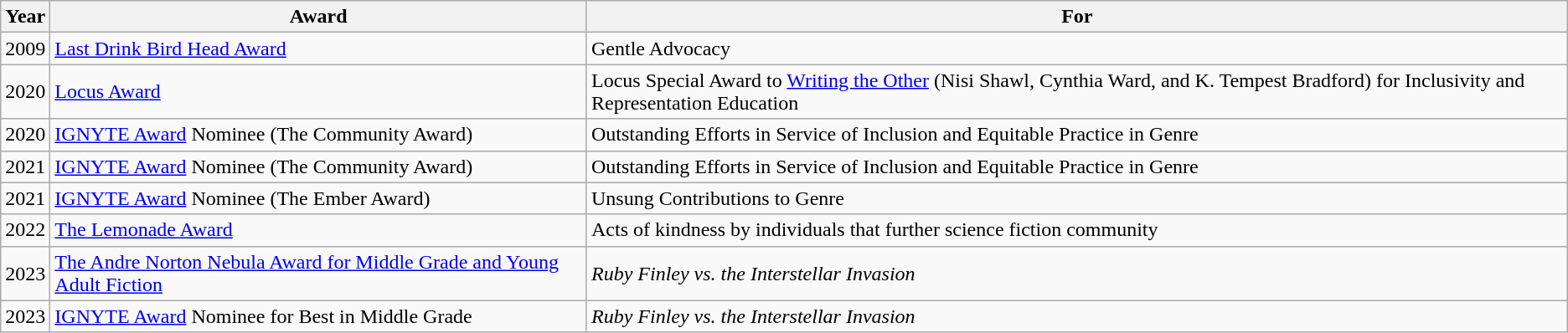<table class="wikitable">
<tr>
<th>Year</th>
<th>Award</th>
<th>For</th>
</tr>
<tr>
<td>2009</td>
<td><a href='#'>Last Drink Bird Head Award</a></td>
<td>Gentle Advocacy</td>
</tr>
<tr>
<td>2020</td>
<td><a href='#'>Locus Award</a></td>
<td>Locus Special Award to <a href='#'>Writing the Other</a> (Nisi Shawl, Cynthia Ward, and K. Tempest Bradford) for Inclusivity and Representation Education</td>
</tr>
<tr>
<td>2020</td>
<td><a href='#'>IGNYTE Award</a> Nominee (The Community Award)</td>
<td>Outstanding Efforts in Service of Inclusion and Equitable Practice in Genre</td>
</tr>
<tr>
<td>2021</td>
<td><a href='#'>IGNYTE Award</a> Nominee (The Community Award)</td>
<td>Outstanding Efforts in Service of Inclusion and Equitable Practice in Genre</td>
</tr>
<tr>
<td>2021</td>
<td><a href='#'>IGNYTE Award</a> Nominee (The Ember Award)</td>
<td>Unsung Contributions to Genre</td>
</tr>
<tr>
<td>2022</td>
<td><a href='#'>The Lemonade Award</a></td>
<td>Acts of kindness by individuals that further science fiction community</td>
</tr>
<tr>
<td>2023</td>
<td><a href='#'> The Andre Norton Nebula Award for Middle Grade and Young Adult Fiction</a></td>
<td><em>Ruby Finley vs. the Interstellar Invasion</em></td>
</tr>
<tr>
<td>2023</td>
<td><a href='#'>IGNYTE Award</a> Nominee for Best in Middle Grade</td>
<td><em>Ruby Finley vs. the Interstellar Invasion</em></td>
</tr>
</table>
